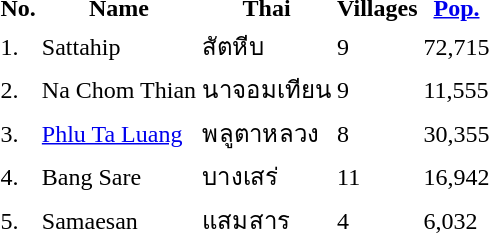<table>
<tr>
<th>No.</th>
<th>Name</th>
<th>Thai</th>
<th>Villages</th>
<th><a href='#'>Pop.</a></th>
</tr>
<tr>
<td>1.</td>
<td>Sattahip</td>
<td>สัตหีบ</td>
<td>9</td>
<td>72,715</td>
</tr>
<tr>
<td>2.</td>
<td>Na Chom Thian</td>
<td>นาจอมเทียน</td>
<td>9</td>
<td>11,555</td>
</tr>
<tr>
<td>3.</td>
<td><a href='#'>Phlu Ta Luang</a></td>
<td>พลูตาหลวง</td>
<td>8</td>
<td>30,355</td>
</tr>
<tr>
<td>4.</td>
<td>Bang Sare</td>
<td>บางเสร่</td>
<td>11</td>
<td>16,942</td>
</tr>
<tr>
<td>5.</td>
<td>Samaesan</td>
<td>แสมสาร</td>
<td>4</td>
<td>6,032</td>
</tr>
</table>
